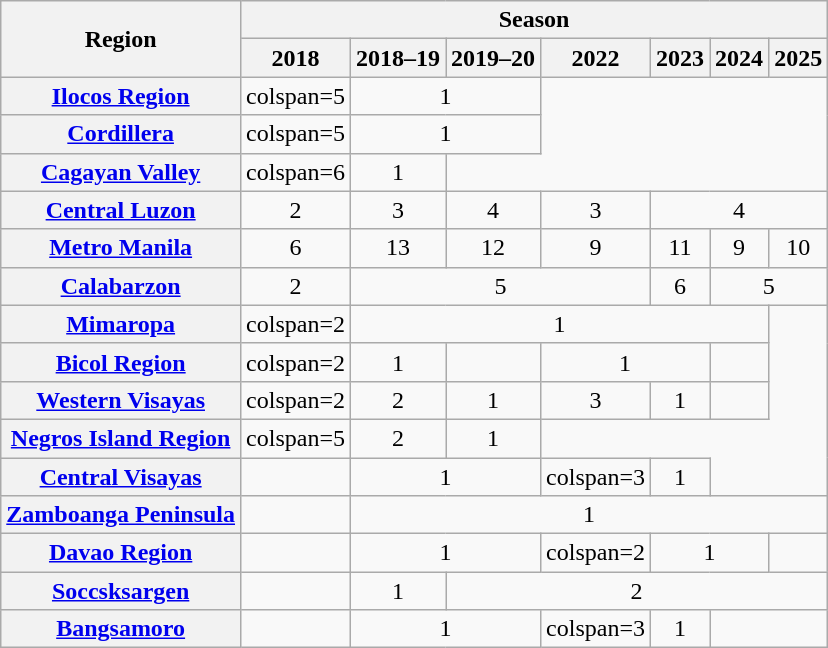<table class="wikitable sortable" style="text-align:center">
<tr>
<th rowspan=2>Region</th>
<th colspan=7>Season</th>
</tr>
<tr>
<th>2018</th>
<th>2018–19</th>
<th>2019–20</th>
<th>2022</th>
<th>2023</th>
<th>2024</th>
<th>2025</th>
</tr>
<tr>
<th><a href='#'>Ilocos Region</a></th>
<td>colspan=5 </td>
<td colspan=2>1</td>
</tr>
<tr>
<th><a href='#'>Cordillera</a></th>
<td>colspan=5 </td>
<td colspan=2>1</td>
</tr>
<tr>
<th><a href='#'>Cagayan Valley</a></th>
<td>colspan=6 </td>
<td>1</td>
</tr>
<tr>
<th><a href='#'>Central Luzon</a></th>
<td>2</td>
<td>3</td>
<td>4</td>
<td>3</td>
<td colspan=3>4</td>
</tr>
<tr>
<th><a href='#'>Metro Manila</a></th>
<td>6</td>
<td>13</td>
<td>12</td>
<td>9</td>
<td>11</td>
<td>9</td>
<td>10</td>
</tr>
<tr>
<th><a href='#'>Calabarzon</a></th>
<td>2</td>
<td colspan=3>5</td>
<td>6</td>
<td colspan=2>5</td>
</tr>
<tr>
<th><a href='#'>Mimaropa</a></th>
<td>colspan=2 </td>
<td colspan=5>1</td>
</tr>
<tr>
<th><a href='#'>Bicol Region</a></th>
<td>colspan=2 </td>
<td>1</td>
<td></td>
<td colspan=2>1</td>
<td></td>
</tr>
<tr>
<th><a href='#'>Western Visayas</a></th>
<td>colspan=2 </td>
<td>2</td>
<td>1</td>
<td>3</td>
<td>1</td>
<td></td>
</tr>
<tr>
<th><a href='#'>Negros Island Region</a></th>
<td>colspan=5 </td>
<td>2</td>
<td>1</td>
</tr>
<tr>
<th><a href='#'>Central Visayas</a></th>
<td></td>
<td colspan=2>1</td>
<td>colspan=3 </td>
<td>1</td>
</tr>
<tr>
<th><a href='#'>Zamboanga Peninsula</a></th>
<td></td>
<td colspan=6>1</td>
</tr>
<tr>
<th><a href='#'>Davao Region</a></th>
<td></td>
<td colspan=2>1</td>
<td>colspan=2 </td>
<td colspan=2>1</td>
</tr>
<tr>
<th><a href='#'>Soccsksargen</a></th>
<td></td>
<td>1</td>
<td colspan=5>2</td>
</tr>
<tr>
<th><a href='#'>Bangsamoro</a></th>
<td></td>
<td colspan=2>1</td>
<td>colspan=3 </td>
<td>1</td>
</tr>
</table>
